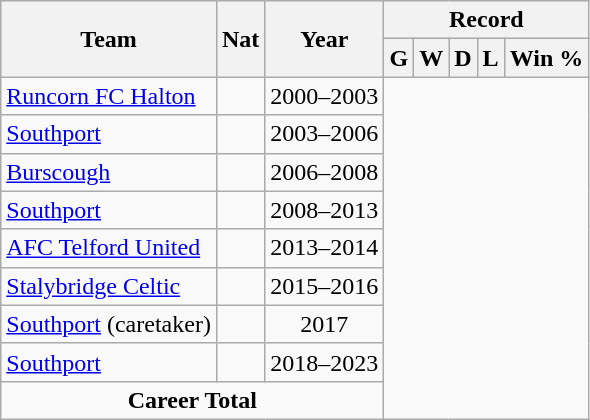<table class="wikitable" style="text-align: center">
<tr>
<th rowspan="2">Team</th>
<th rowspan="2">Nat</th>
<th rowspan="2">Year</th>
<th colspan="5">Record</th>
</tr>
<tr>
<th>G</th>
<th>W</th>
<th>D</th>
<th>L</th>
<th>Win %</th>
</tr>
<tr>
<td align="left"><a href='#'>Runcorn FC Halton</a></td>
<td></td>
<td>2000–2003<br></td>
</tr>
<tr>
<td align="left"><a href='#'>Southport</a></td>
<td></td>
<td>2003–2006<br></td>
</tr>
<tr>
<td align="left"><a href='#'>Burscough</a></td>
<td></td>
<td>2006–2008<br></td>
</tr>
<tr>
<td align="left"><a href='#'>Southport</a></td>
<td></td>
<td>2008–2013<br></td>
</tr>
<tr>
<td align="left"><a href='#'>AFC Telford United</a></td>
<td></td>
<td>2013–2014<br></td>
</tr>
<tr>
<td align="left"><a href='#'>Stalybridge Celtic</a></td>
<td></td>
<td>2015–2016<br></td>
</tr>
<tr>
<td align="left"><a href='#'>Southport</a> (caretaker)</td>
<td></td>
<td>2017<br></td>
</tr>
<tr>
<td align="left"><a href='#'>Southport</a></td>
<td></td>
<td>2018–2023<br></td>
</tr>
<tr>
<td colspan=3><strong>Career Total</strong><br></td>
</tr>
</table>
